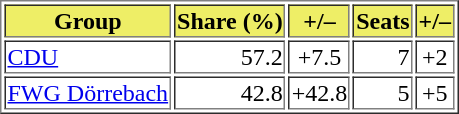<table border="1">
<tr style="background:#eeee66">
<th align="center">Group</th>
<th>Share (%)</th>
<th>+/–</th>
<th>Seats</th>
<th>+/–</th>
</tr>
<tr>
<td class="bgcolor5"><a href='#'>CDU</a></td>
<td align="right">57.2</td>
<td align="center">+7.5</td>
<td align="right">7</td>
<td align="center">+2</td>
</tr>
<tr>
<td class="bgcolor5"><a href='#'>FWG Dörrebach</a></td>
<td align="right">42.8</td>
<td align="center">+42.8</td>
<td align="right">5</td>
<td align="center">+5</td>
</tr>
</table>
